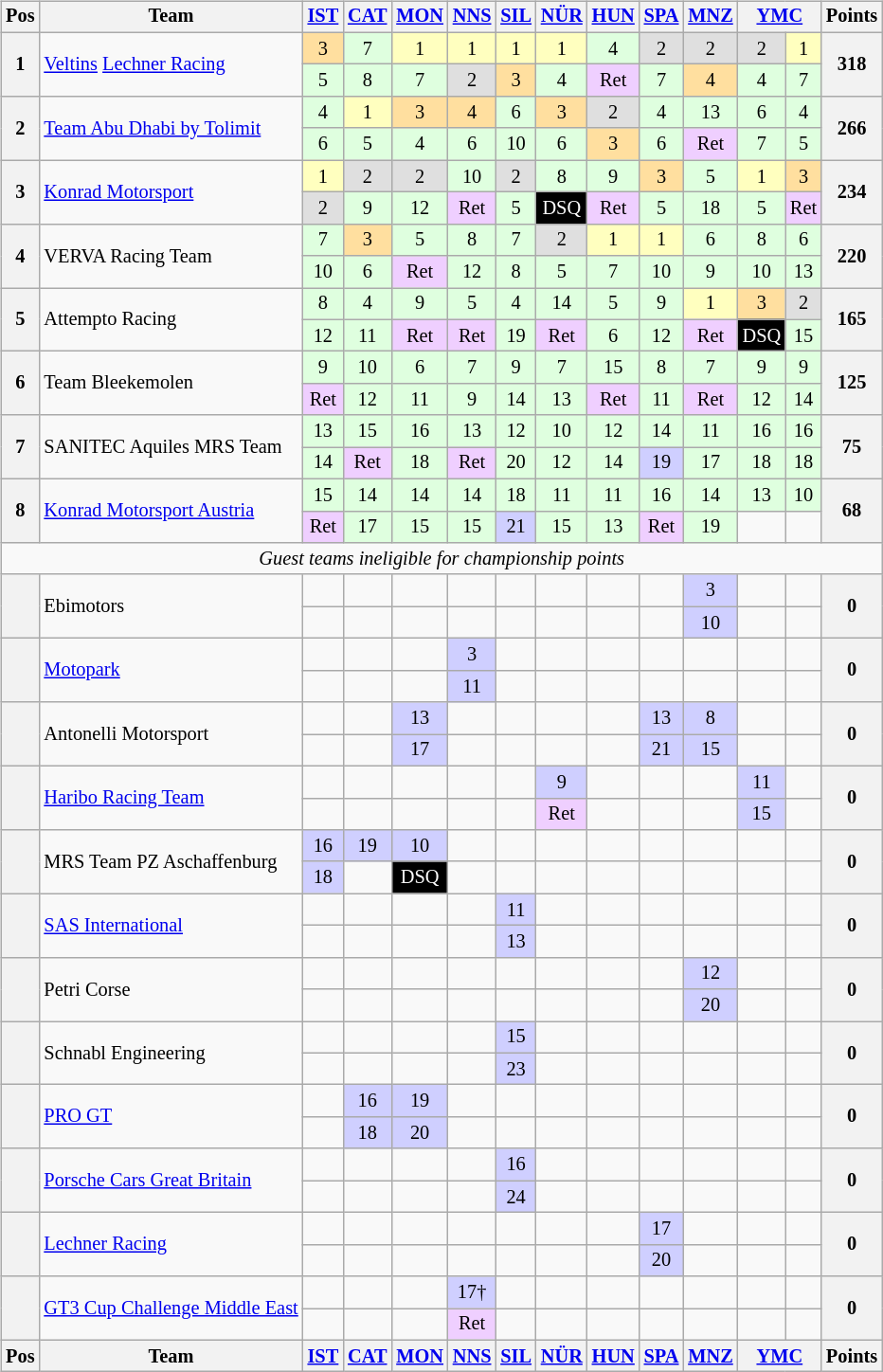<table>
<tr>
<td><br><table class="wikitable" style="font-size: 85%; text-align:center">
<tr valign="top">
<th valign="middle">Pos</th>
<th valign="middle">Team</th>
<th><a href='#'>IST</a><br></th>
<th><a href='#'>CAT</a><br></th>
<th><a href='#'>MON</a><br></th>
<th><a href='#'>NNS</a><br></th>
<th><a href='#'>SIL</a><br></th>
<th><a href='#'>NÜR</a><br></th>
<th><a href='#'>HUN</a><br></th>
<th><a href='#'>SPA</a><br></th>
<th><a href='#'>MNZ</a><br></th>
<th colspan=2><a href='#'>YMC</a><br></th>
<th valign="middle">Points</th>
</tr>
<tr>
<th rowspan=2>1</th>
<td align=left rowspan=2> <a href='#'>Veltins</a> <a href='#'>Lechner Racing</a></td>
<td style="background:#FFDF9F;">3</td>
<td style="background:#DFFFDF;">7</td>
<td style="background:#FFFFBF;">1</td>
<td style="background:#FFFFBF;">1</td>
<td style="background:#FFFFBF;">1</td>
<td style="background:#FFFFBF;">1</td>
<td style="background:#DFFFDF;">4</td>
<td style="background:#DFDFDF;">2</td>
<td style="background:#DFDFDF;">2</td>
<td style="background:#DFDFDF;">2</td>
<td style="background:#FFFFBF;">1</td>
<th rowspan=2>318</th>
</tr>
<tr>
<td style="background:#DFFFDF;">5</td>
<td style="background:#DFFFDF;">8</td>
<td style="background:#DFFFDF;">7</td>
<td style="background:#DFDFDF;">2</td>
<td style="background:#FFDF9F;">3</td>
<td style="background:#DFFFDF;">4</td>
<td style="background:#EFCFFF;">Ret</td>
<td style="background:#DFFFDF;">7</td>
<td style="background:#FFDF9F;">4</td>
<td style="background:#DFFFDF;">4</td>
<td style="background:#DFFFDF;">7</td>
</tr>
<tr>
<th rowspan=2>2</th>
<td align=left rowspan=2> <a href='#'>Team Abu Dhabi by Tolimit</a></td>
<td style="background:#DFFFDF;">4</td>
<td style="background:#FFFFBF;">1</td>
<td style="background:#FFDF9F;">3</td>
<td style="background:#FFDF9F;">4</td>
<td style="background:#DFFFDF;">6</td>
<td style="background:#FFDF9F;">3</td>
<td style="background:#DFDFDF;">2</td>
<td style="background:#DFFFDF;">4</td>
<td style="background:#DFFFDF;">13</td>
<td style="background:#DFFFDF;">6</td>
<td style="background:#DFFFDF;">4</td>
<th rowspan=2>266</th>
</tr>
<tr>
<td style="background:#DFFFDF;">6</td>
<td style="background:#DFFFDF;">5</td>
<td style="background:#DFFFDF;">4</td>
<td style="background:#DFFFDF;">6</td>
<td style="background:#DFFFDF;">10</td>
<td style="background:#DFFFDF;">6</td>
<td style="background:#FFDF9F;">3</td>
<td style="background:#DFFFDF;">6</td>
<td style="background:#EFCFFF;">Ret</td>
<td style="background:#DFFFDF;">7</td>
<td style="background:#DFFFDF;">5</td>
</tr>
<tr>
<th rowspan=2>3</th>
<td align=left rowspan=2> <a href='#'>Konrad Motorsport</a></td>
<td style="background:#FFFFBF;">1</td>
<td style="background:#DFDFDF;">2</td>
<td style="background:#DFDFDF;">2</td>
<td style="background:#DFFFDF;">10</td>
<td style="background:#DFDFDF;">2</td>
<td style="background:#DFFFDF;">8</td>
<td style="background:#DFFFDF;">9</td>
<td style="background:#FFDF9F;">3</td>
<td style="background:#DFFFDF;">5</td>
<td style="background:#FFFFBF;">1</td>
<td style="background:#FFDF9F;">3</td>
<th rowspan=2>234</th>
</tr>
<tr>
<td style="background:#DFDFDF;">2</td>
<td style="background:#DFFFDF;">9</td>
<td style="background:#DFFFDF;">12</td>
<td style="background:#EFCFFF;">Ret</td>
<td style="background:#DFFFDF;">5</td>
<td style="background:#000000; color:white">DSQ</td>
<td style="background:#EFCFFF;">Ret</td>
<td style="background:#DFFFDF;">5</td>
<td style="background:#DFFFDF;">18</td>
<td style="background:#DFFFDF;">5</td>
<td style="background:#EFCFFF;">Ret</td>
</tr>
<tr>
<th rowspan=2>4</th>
<td align=left rowspan=2> VERVA Racing Team</td>
<td style="background:#DFFFDF;">7</td>
<td style="background:#FFDF9F;">3</td>
<td style="background:#DFFFDF;">5</td>
<td style="background:#DFFFDF;">8</td>
<td style="background:#DFFFDF;">7</td>
<td style="background:#DFDFDF;">2</td>
<td style="background:#FFFFBF;">1</td>
<td style="background:#FFFFBF;">1</td>
<td style="background:#DFFFDF;">6</td>
<td style="background:#DFFFDF;">8</td>
<td style="background:#DFFFDF;">6</td>
<th rowspan=2>220</th>
</tr>
<tr>
<td style="background:#DFFFDF;">10</td>
<td style="background:#DFFFDF;">6</td>
<td style="background:#EFCFFF;">Ret</td>
<td style="background:#DFFFDF;">12</td>
<td style="background:#DFFFDF;">8</td>
<td style="background:#DFFFDF;">5</td>
<td style="background:#DFFFDF;">7</td>
<td style="background:#DFFFDF;">10</td>
<td style="background:#DFFFDF;">9</td>
<td style="background:#DFFFDF;">10</td>
<td style="background:#DFFFDF;">13</td>
</tr>
<tr>
<th rowspan=2>5</th>
<td align=left rowspan=2> Attempto Racing</td>
<td style="background:#DFFFDF;">8</td>
<td style="background:#DFFFDF;">4</td>
<td style="background:#DFFFDF;">9</td>
<td style="background:#DFFFDF;">5</td>
<td style="background:#DFFFDF;">4</td>
<td style="background:#DFFFDF;">14</td>
<td style="background:#DFFFDF;">5</td>
<td style="background:#DFFFDF;">9</td>
<td style="background:#FFFFBF;">1</td>
<td style="background:#FFDF9F;">3</td>
<td style="background:#DFDFDF;">2</td>
<th rowspan=2>165</th>
</tr>
<tr>
<td style="background:#DFFFDF;">12</td>
<td style="background:#DFFFDF;">11</td>
<td style="background:#EFCFFF;">Ret</td>
<td style="background:#EFCFFF;">Ret</td>
<td style="background:#DFFFDF;">19</td>
<td style="background:#EFCFFF;">Ret</td>
<td style="background:#DFFFDF;">6</td>
<td style="background:#DFFFDF;">12</td>
<td style="background:#EFCFFF;">Ret</td>
<td style="background:#000000; color:white">DSQ</td>
<td style="background:#DFFFDF;">15</td>
</tr>
<tr>
<th rowspan=2>6</th>
<td align=left rowspan=2> Team Bleekemolen</td>
<td style="background:#DFFFDF;">9</td>
<td style="background:#DFFFDF;">10</td>
<td style="background:#DFFFDF;">6</td>
<td style="background:#DFFFDF;">7</td>
<td style="background:#DFFFDF;">9</td>
<td style="background:#DFFFDF;">7</td>
<td style="background:#DFFFDF;">15</td>
<td style="background:#DFFFDF;">8</td>
<td style="background:#DFFFDF;">7</td>
<td style="background:#DFFFDF;">9</td>
<td style="background:#DFFFDF;">9</td>
<th rowspan=2>125</th>
</tr>
<tr>
<td style="background:#EFCFFF;">Ret</td>
<td style="background:#DFFFDF;">12</td>
<td style="background:#DFFFDF;">11</td>
<td style="background:#DFFFDF;">9</td>
<td style="background:#DFFFDF;">14</td>
<td style="background:#DFFFDF;">13</td>
<td style="background:#EFCFFF;">Ret</td>
<td style="background:#DFFFDF;">11</td>
<td style="background:#EFCFFF;">Ret</td>
<td style="background:#DFFFDF;">12</td>
<td style="background:#DFFFDF;">14</td>
</tr>
<tr>
<th rowspan=2>7</th>
<td align=left rowspan=2> SANITEC Aquiles MRS Team</td>
<td style="background:#DFFFDF;">13</td>
<td style="background:#DFFFDF;">15</td>
<td style="background:#DFFFDF;">16</td>
<td style="background:#DFFFDF;">13</td>
<td style="background:#DFFFDF;">12</td>
<td style="background:#DFFFDF;">10</td>
<td style="background:#DFFFDF;">12</td>
<td style="background:#DFFFDF;">14</td>
<td style="background:#DFFFDF;">11</td>
<td style="background:#DFFFDF;">16</td>
<td style="background:#DFFFDF;">16</td>
<th rowspan=2>75</th>
</tr>
<tr>
<td style="background:#DFFFDF;">14</td>
<td style="background:#EFCFFF;">Ret</td>
<td style="background:#DFFFDF;">18</td>
<td style="background:#EFCFFF;">Ret</td>
<td style="background:#DFFFDF;">20</td>
<td style="background:#DFFFDF;">12</td>
<td style="background:#DFFFDF;">14</td>
<td style="background:#CFCFFF;">19</td>
<td style="background:#DFFFDF;">17</td>
<td style="background:#DFFFDF;">18</td>
<td style="background:#DFFFDF;">18</td>
</tr>
<tr>
<th rowspan=2>8</th>
<td align=left rowspan=2> <a href='#'>Konrad Motorsport Austria</a></td>
<td style="background:#DFFFDF;">15</td>
<td style="background:#DFFFDF;">14</td>
<td style="background:#DFFFDF;">14</td>
<td style="background:#DFFFDF;">14</td>
<td style="background:#DFFFDF;">18</td>
<td style="background:#DFFFDF;">11</td>
<td style="background:#DFFFDF;">11</td>
<td style="background:#DFFFDF;">16</td>
<td style="background:#DFFFDF;">14</td>
<td style="background:#DFFFDF;">13</td>
<td style="background:#DFFFDF;">10</td>
<th rowspan=2>68</th>
</tr>
<tr>
<td style="background:#EFCFFF;">Ret</td>
<td style="background:#DFFFDF;">17</td>
<td style="background:#DFFFDF;">15</td>
<td style="background:#DFFFDF;">15</td>
<td style="background:#CFCFFF;">21</td>
<td style="background:#DFFFDF;">15</td>
<td style="background:#DFFFDF;">13</td>
<td style="background:#EFCFFF;">Ret</td>
<td style="background:#DFFFDF;">19</td>
<td></td>
<td></td>
</tr>
<tr>
<td colspan=14 align=center><em>Guest teams ineligible for championship points</em></td>
</tr>
<tr>
<th rowspan=2></th>
<td align=left rowspan=2> Ebimotors</td>
<td></td>
<td></td>
<td></td>
<td></td>
<td></td>
<td></td>
<td></td>
<td></td>
<td style="background:#CFCFFF;">3</td>
<td></td>
<td></td>
<th rowspan=2>0</th>
</tr>
<tr>
<td></td>
<td></td>
<td></td>
<td></td>
<td></td>
<td></td>
<td></td>
<td></td>
<td style="background:#CFCFFF;">10</td>
<td></td>
<td></td>
</tr>
<tr>
<th rowspan=2></th>
<td align=left rowspan=2> <a href='#'>Motopark</a></td>
<td></td>
<td></td>
<td></td>
<td style="background:#CFCFFF;">3</td>
<td></td>
<td></td>
<td></td>
<td></td>
<td></td>
<td></td>
<td></td>
<th rowspan=2>0</th>
</tr>
<tr>
<td></td>
<td></td>
<td></td>
<td style="background:#CFCFFF;">11</td>
<td></td>
<td></td>
<td></td>
<td></td>
<td></td>
<td></td>
<td></td>
</tr>
<tr>
<th rowspan=2></th>
<td align=left rowspan=2> Antonelli Motorsport</td>
<td></td>
<td></td>
<td style="background:#CFCFFF;">13</td>
<td></td>
<td></td>
<td></td>
<td></td>
<td style="background:#CFCFFF;">13</td>
<td style="background:#CFCFFF;">8</td>
<td></td>
<td></td>
<th rowspan=2>0</th>
</tr>
<tr>
<td></td>
<td></td>
<td style="background:#CFCFFF;">17</td>
<td></td>
<td></td>
<td></td>
<td></td>
<td style="background:#CFCFFF;">21</td>
<td style="background:#CFCFFF;">15</td>
<td></td>
<td></td>
</tr>
<tr>
<th rowspan=2></th>
<td align=left rowspan=2> <a href='#'>Haribo Racing Team</a></td>
<td></td>
<td></td>
<td></td>
<td></td>
<td></td>
<td style="background:#CFCFFF;">9</td>
<td></td>
<td></td>
<td></td>
<td style="background:#CFCFFF;">11</td>
<td></td>
<th rowspan=2>0</th>
</tr>
<tr>
<td></td>
<td></td>
<td></td>
<td></td>
<td></td>
<td style="background:#EFCFFF;">Ret</td>
<td></td>
<td></td>
<td></td>
<td style="background:#CFCFFF;">15</td>
<td></td>
</tr>
<tr>
<th rowspan=2></th>
<td align=left rowspan=2> MRS Team PZ Aschaffenburg</td>
<td style="background:#CFCFFF;">16</td>
<td style="background:#CFCFFF;">19</td>
<td style="background:#CFCFFF;">10</td>
<td></td>
<td></td>
<td></td>
<td></td>
<td></td>
<td></td>
<td></td>
<td></td>
<th rowspan=2>0</th>
</tr>
<tr>
<td style="background:#CFCFFF;">18</td>
<td></td>
<td style="background:#000000; color:white">DSQ</td>
<td></td>
<td></td>
<td></td>
<td></td>
<td></td>
<td></td>
<td></td>
<td></td>
</tr>
<tr>
<th rowspan=2></th>
<td align=left rowspan=2> <a href='#'>SAS International</a></td>
<td></td>
<td></td>
<td></td>
<td></td>
<td style="background:#CFCFFF;">11</td>
<td></td>
<td></td>
<td></td>
<td></td>
<td></td>
<td></td>
<th rowspan=2>0</th>
</tr>
<tr>
<td></td>
<td></td>
<td></td>
<td></td>
<td style="background:#CFCFFF;">13</td>
<td></td>
<td></td>
<td></td>
<td></td>
<td></td>
<td></td>
</tr>
<tr>
<th rowspan=2></th>
<td align=left rowspan=2> Petri Corse</td>
<td></td>
<td></td>
<td></td>
<td></td>
<td></td>
<td></td>
<td></td>
<td></td>
<td style="background:#CFCFFF;">12</td>
<td></td>
<td></td>
<th rowspan=2>0</th>
</tr>
<tr>
<td></td>
<td></td>
<td></td>
<td></td>
<td></td>
<td></td>
<td></td>
<td></td>
<td style="background:#CFCFFF;">20</td>
<td></td>
<td></td>
</tr>
<tr>
<th rowspan=2></th>
<td align=left rowspan=2> Schnabl Engineering</td>
<td></td>
<td></td>
<td></td>
<td></td>
<td style="background:#CFCFFF;">15</td>
<td></td>
<td></td>
<td></td>
<td></td>
<td></td>
<td></td>
<th rowspan=2>0</th>
</tr>
<tr>
<td></td>
<td></td>
<td></td>
<td></td>
<td style="background:#CFCFFF;">23</td>
<td></td>
<td></td>
<td></td>
<td></td>
<td></td>
<td></td>
</tr>
<tr>
<th rowspan=2></th>
<td align=left rowspan=2> <a href='#'>PRO GT</a></td>
<td></td>
<td style="background:#CFCFFF;">16</td>
<td style="background:#CFCFFF;">19</td>
<td></td>
<td></td>
<td></td>
<td></td>
<td></td>
<td></td>
<td></td>
<td></td>
<th rowspan=2>0</th>
</tr>
<tr>
<td></td>
<td style="background:#CFCFFF;">18</td>
<td style="background:#CFCFFF;">20</td>
<td></td>
<td></td>
<td></td>
<td></td>
<td></td>
<td></td>
<td></td>
<td></td>
</tr>
<tr>
<th rowspan=2></th>
<td align=left rowspan=2> <a href='#'>Porsche Cars Great Britain</a></td>
<td></td>
<td></td>
<td></td>
<td></td>
<td style="background:#CFCFFF;">16</td>
<td></td>
<td></td>
<td></td>
<td></td>
<td></td>
<td></td>
<th rowspan=2>0</th>
</tr>
<tr>
<td></td>
<td></td>
<td></td>
<td></td>
<td style="background:#CFCFFF;">24</td>
<td></td>
<td></td>
<td></td>
<td></td>
<td></td>
<td></td>
</tr>
<tr>
<th rowspan=2></th>
<td align=left rowspan=2> <a href='#'>Lechner Racing</a></td>
<td></td>
<td></td>
<td></td>
<td></td>
<td></td>
<td></td>
<td></td>
<td style="background:#CFCFFF;">17</td>
<td></td>
<td></td>
<td></td>
<th rowspan=2>0</th>
</tr>
<tr>
<td></td>
<td></td>
<td></td>
<td></td>
<td></td>
<td></td>
<td></td>
<td style="background:#CFCFFF;">20</td>
<td></td>
<td></td>
<td></td>
</tr>
<tr>
<th rowspan=2></th>
<td align=left rowspan=2> <a href='#'>GT3 Cup Challenge Middle East</a></td>
<td></td>
<td></td>
<td></td>
<td style="background:#CFCFFF;">17†</td>
<td></td>
<td></td>
<td></td>
<td></td>
<td></td>
<td></td>
<td></td>
<th rowspan=2>0</th>
</tr>
<tr>
<td></td>
<td></td>
<td></td>
<td style="background:#EFCFFF;">Ret</td>
<td></td>
<td></td>
<td></td>
<td></td>
<td></td>
<td></td>
<td></td>
</tr>
<tr>
<th valign="middle">Pos</th>
<th valign="middle">Team</th>
<th><a href='#'>IST</a><br></th>
<th><a href='#'>CAT</a><br></th>
<th><a href='#'>MON</a><br></th>
<th><a href='#'>NNS</a><br></th>
<th><a href='#'>SIL</a><br></th>
<th><a href='#'>NÜR</a><br></th>
<th><a href='#'>HUN</a><br></th>
<th><a href='#'>SPA</a><br></th>
<th><a href='#'>MNZ</a><br></th>
<th colspan=2><a href='#'>YMC</a><br></th>
<th valign="middle">Points</th>
</tr>
</table>
</td>
<td valign="top"><br></td>
</tr>
</table>
